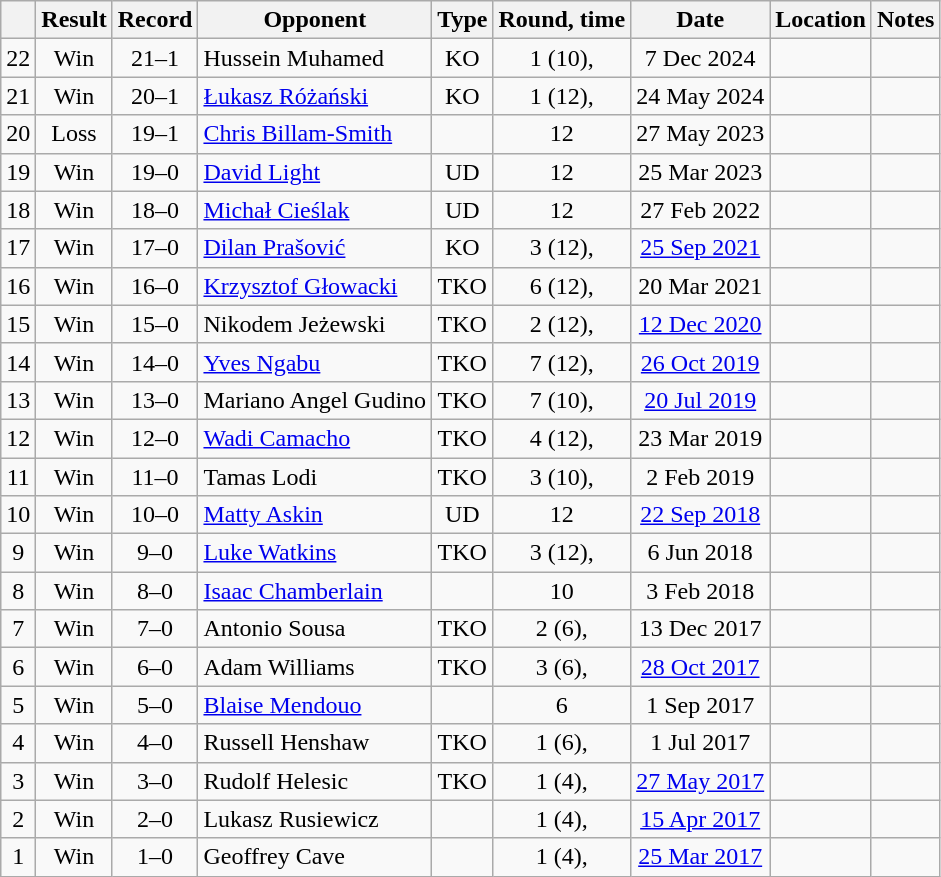<table class="wikitable" style="text-align:center">
<tr>
<th></th>
<th>Result</th>
<th>Record</th>
<th>Opponent</th>
<th>Type</th>
<th>Round, time</th>
<th>Date</th>
<th>Location</th>
<th>Notes</th>
</tr>
<tr>
<td>22</td>
<td>Win</td>
<td>21–1</td>
<td align=left>Hussein Muhamed</td>
<td>KO</td>
<td>1 (10), </td>
<td>7 Dec 2024</td>
<td align=left></td>
<td align=left></td>
</tr>
<tr>
<td>21</td>
<td>Win</td>
<td>20–1</td>
<td align=left><a href='#'>Łukasz Różański</a></td>
<td>KO</td>
<td>1 (12), </td>
<td>24 May 2024</td>
<td align=left></td>
<td align=left></td>
</tr>
<tr>
<td>20</td>
<td>Loss</td>
<td>19–1</td>
<td align=left><a href='#'>Chris Billam-Smith</a></td>
<td></td>
<td>12</td>
<td>27 May 2023</td>
<td align=left></td>
<td align=left></td>
</tr>
<tr>
<td>19</td>
<td>Win</td>
<td>19–0</td>
<td align=left><a href='#'>David Light</a></td>
<td>UD</td>
<td>12</td>
<td>25 Mar 2023</td>
<td align=left></td>
<td align=left></td>
</tr>
<tr>
<td>18</td>
<td>Win</td>
<td>18–0</td>
<td align=left><a href='#'>Michał Cieślak</a></td>
<td>UD</td>
<td>12</td>
<td>27 Feb 2022</td>
<td align=left></td>
<td align=left></td>
</tr>
<tr>
<td>17</td>
<td>Win</td>
<td>17–0</td>
<td align=left><a href='#'>Dilan Prašović</a></td>
<td>KO</td>
<td>3 (12), </td>
<td><a href='#'>25 Sep 2021</a></td>
<td align=left></td>
<td align=left></td>
</tr>
<tr>
<td>16</td>
<td>Win</td>
<td>16–0</td>
<td align=left><a href='#'>Krzysztof Głowacki</a></td>
<td>TKO</td>
<td>6 (12), </td>
<td>20 Mar 2021</td>
<td align=left></td>
<td align=left></td>
</tr>
<tr>
<td>15</td>
<td>Win</td>
<td>15–0</td>
<td align=left>Nikodem Jeżewski</td>
<td>TKO</td>
<td>2 (12), </td>
<td><a href='#'>12 Dec 2020</a></td>
<td align=left></td>
<td align=left></td>
</tr>
<tr>
<td>14</td>
<td>Win</td>
<td>14–0</td>
<td align=left><a href='#'>Yves Ngabu</a></td>
<td>TKO</td>
<td>7 (12), </td>
<td><a href='#'>26 Oct 2019</a></td>
<td align=left></td>
<td align=left></td>
</tr>
<tr>
<td>13</td>
<td>Win</td>
<td>13–0</td>
<td align=left>Mariano Angel Gudino</td>
<td>TKO</td>
<td>7 (10), </td>
<td><a href='#'>20 Jul 2019</a></td>
<td align=left></td>
<td align=left></td>
</tr>
<tr>
<td>12</td>
<td>Win</td>
<td>12–0</td>
<td align=left><a href='#'>Wadi Camacho</a></td>
<td>TKO</td>
<td>4 (12), </td>
<td>23 Mar 2019</td>
<td align=left></td>
<td align=left></td>
</tr>
<tr>
<td>11</td>
<td>Win</td>
<td>11–0</td>
<td align=left>Tamas Lodi</td>
<td>TKO</td>
<td>3 (10), </td>
<td>2 Feb 2019</td>
<td align=left></td>
<td align=left></td>
</tr>
<tr>
<td>10</td>
<td>Win</td>
<td>10–0</td>
<td align=left><a href='#'>Matty Askin</a></td>
<td>UD</td>
<td>12</td>
<td><a href='#'>22 Sep 2018</a></td>
<td align=left></td>
<td align=left></td>
</tr>
<tr>
<td>9</td>
<td>Win</td>
<td>9–0</td>
<td align=left><a href='#'>Luke Watkins</a></td>
<td>TKO</td>
<td>3 (12), </td>
<td>6 Jun 2018</td>
<td align=left></td>
<td align=left></td>
</tr>
<tr>
<td>8</td>
<td>Win</td>
<td>8–0</td>
<td align=left><a href='#'>Isaac Chamberlain</a></td>
<td></td>
<td>10</td>
<td>3 Feb 2018</td>
<td align=left></td>
<td align=left></td>
</tr>
<tr>
<td>7</td>
<td>Win</td>
<td>7–0</td>
<td align=left>Antonio Sousa</td>
<td>TKO</td>
<td>2 (6), </td>
<td>13 Dec 2017</td>
<td align=left></td>
<td align=left></td>
</tr>
<tr>
<td>6</td>
<td>Win</td>
<td>6–0</td>
<td align=left>Adam Williams</td>
<td>TKO</td>
<td>3 (6), </td>
<td><a href='#'>28 Oct 2017</a></td>
<td align=left></td>
<td align=left></td>
</tr>
<tr>
<td>5</td>
<td>Win</td>
<td>5–0</td>
<td align=left><a href='#'>Blaise Mendouo</a></td>
<td></td>
<td>6</td>
<td>1 Sep 2017</td>
<td align=left></td>
<td align=left></td>
</tr>
<tr>
<td>4</td>
<td>Win</td>
<td>4–0</td>
<td align=left>Russell Henshaw</td>
<td>TKO</td>
<td>1 (6), </td>
<td>1 Jul 2017</td>
<td align=left></td>
<td align=left></td>
</tr>
<tr>
<td>3</td>
<td>Win</td>
<td>3–0</td>
<td align=left>Rudolf Helesic</td>
<td>TKO</td>
<td>1 (4), </td>
<td><a href='#'>27 May 2017</a></td>
<td align=left></td>
<td align=left></td>
</tr>
<tr>
<td>2</td>
<td>Win</td>
<td>2–0</td>
<td align=left>Lukasz Rusiewicz</td>
<td></td>
<td>1 (4), </td>
<td><a href='#'>15 Apr 2017</a></td>
<td align=left></td>
<td align=left></td>
</tr>
<tr>
<td>1</td>
<td>Win</td>
<td>1–0</td>
<td align=left>Geoffrey Cave</td>
<td></td>
<td>1 (4), </td>
<td><a href='#'>25 Mar 2017</a></td>
<td align=left></td>
<td align=left></td>
</tr>
</table>
